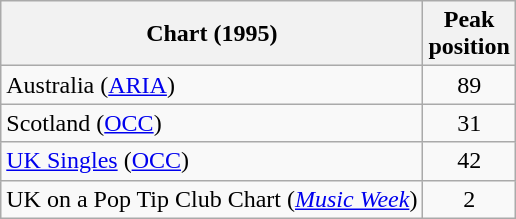<table class="wikitable sortable">
<tr>
<th>Chart (1995)</th>
<th>Peak<br>position</th>
</tr>
<tr>
<td>Australia (<a href='#'>ARIA</a>)</td>
<td style="text-align:center;">89</td>
</tr>
<tr>
<td>Scotland (<a href='#'>OCC</a>)</td>
<td style="text-align:center;">31</td>
</tr>
<tr>
<td><a href='#'>UK Singles</a> (<a href='#'>OCC</a>)</td>
<td style="text-align:center;">42</td>
</tr>
<tr>
<td>UK on a Pop Tip Club Chart (<em><a href='#'>Music Week</a></em>)</td>
<td style="text-align:center;">2</td>
</tr>
</table>
